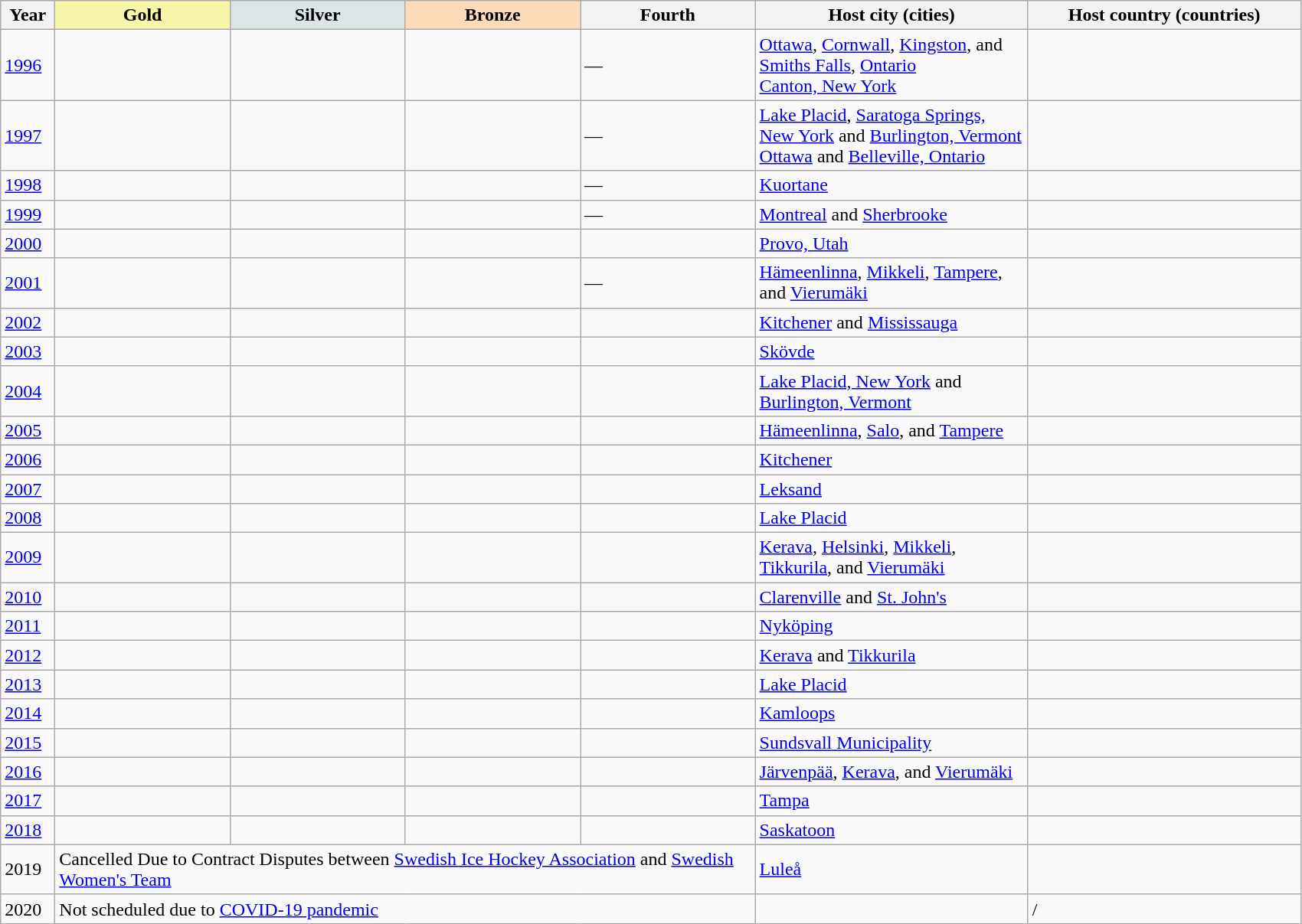<table class="wikitable sortable plainrowheaders">
<tr bgcolor="#efefef">
<th width=40>Year</th>
<th width=145 style="background-color: #F7F6A8;"> Gold</th>
<th width=145 style="background-color: #DCE5E5;"> Silver</th>
<th width=145 style="background-color: #FFDAB9;"> Bronze</th>
<th width=145>Fourth</th>
<th width=230>Host city (cities)</th>
<th width=230>Host country (countries)</th>
</tr>
<tr>
<td><a href='#'>1996</a></td>
<td> </td>
<td> </td>
<td> </td>
<td>—</td>
<td><a href='#'>Ottawa</a>, <a href='#'>Cornwall</a>, <a href='#'>Kingston</a>, and <a href='#'>Smiths Falls</a>, <a href='#'>Ontario</a> <br><a href='#'>Canton, New York</a></td>
<td><br></td>
</tr>
<tr>
<td><a href='#'>1997</a></td>
<td> </td>
<td> </td>
<td> </td>
<td>—</td>
<td><a href='#'>Lake Placid</a>, <a href='#'>Saratoga Springs, New York</a> and <a href='#'>Burlington, Vermont</a> <br> <a href='#'>Ottawa</a> and <a href='#'>Belleville, Ontario</a></td>
<td><br></td>
</tr>
<tr>
<td><a href='#'>1998</a></td>
<td> </td>
<td> </td>
<td> </td>
<td>—</td>
<td><a href='#'>Kuortane</a></td>
<td></td>
</tr>
<tr>
<td><a href='#'>1999</a></td>
<td> </td>
<td> </td>
<td> </td>
<td>—</td>
<td><a href='#'>Montreal</a> and <a href='#'>Sherbrooke</a></td>
<td></td>
</tr>
<tr>
<td><a href='#'>2000</a></td>
<td> </td>
<td> </td>
<td> </td>
<td> </td>
<td><a href='#'>Provo, Utah</a></td>
<td></td>
</tr>
<tr>
<td><a href='#'>2001</a></td>
<td> </td>
<td> </td>
<td> </td>
<td>—</td>
<td><a href='#'>Hämeenlinna</a>, <a href='#'>Mikkeli</a>, <a href='#'>Tampere</a>, and <a href='#'>Vierumäki</a></td>
<td></td>
</tr>
<tr>
<td><a href='#'>2002</a></td>
<td> </td>
<td> </td>
<td> </td>
<td> </td>
<td><a href='#'>Kitchener</a> and <a href='#'>Mississauga</a></td>
<td></td>
</tr>
<tr>
<td><a href='#'>2003</a></td>
<td> </td>
<td> </td>
<td> </td>
<td> </td>
<td><a href='#'>Skövde</a></td>
<td></td>
</tr>
<tr>
<td><a href='#'>2004</a></td>
<td> </td>
<td> </td>
<td> </td>
<td> </td>
<td><a href='#'>Lake Placid, New York</a> and <br> <a href='#'>Burlington, Vermont</a></td>
<td></td>
</tr>
<tr>
<td><a href='#'>2005</a></td>
<td> </td>
<td> </td>
<td> </td>
<td> </td>
<td><a href='#'>Hämeenlinna</a>, <a href='#'>Salo</a>, and <a href='#'>Tampere</a></td>
<td></td>
</tr>
<tr>
<td><a href='#'>2006</a></td>
<td> </td>
<td> </td>
<td> </td>
<td> </td>
<td><a href='#'>Kitchener</a></td>
<td></td>
</tr>
<tr>
<td><a href='#'>2007</a></td>
<td> </td>
<td> </td>
<td> </td>
<td> </td>
<td><a href='#'>Leksand</a></td>
<td></td>
</tr>
<tr>
<td><a href='#'>2008</a></td>
<td> </td>
<td> </td>
<td> </td>
<td> </td>
<td><a href='#'>Lake Placid</a></td>
<td></td>
</tr>
<tr>
<td><a href='#'>2009</a></td>
<td> </td>
<td> </td>
<td> </td>
<td> </td>
<td><a href='#'>Kerava</a>, <a href='#'>Helsinki</a>, <a href='#'>Mikkeli</a>, <a href='#'>Tikkurila</a>, and <a href='#'>Vierumäki</a></td>
<td></td>
</tr>
<tr>
<td><a href='#'>2010</a></td>
<td> </td>
<td> </td>
<td> </td>
<td> </td>
<td><a href='#'>Clarenville</a> and <a href='#'>St. John's</a></td>
<td></td>
</tr>
<tr>
<td><a href='#'>2011</a></td>
<td> </td>
<td> </td>
<td> </td>
<td> </td>
<td><a href='#'>Nyköping</a></td>
<td></td>
</tr>
<tr>
<td><a href='#'>2012</a></td>
<td> </td>
<td> </td>
<td> </td>
<td> </td>
<td><a href='#'>Kerava</a> and <a href='#'>Tikkurila</a></td>
<td></td>
</tr>
<tr>
<td><a href='#'>2013</a></td>
<td> </td>
<td> </td>
<td> </td>
<td> </td>
<td><a href='#'>Lake Placid</a></td>
<td></td>
</tr>
<tr>
<td><a href='#'>2014</a></td>
<td> </td>
<td> </td>
<td> </td>
<td> </td>
<td><a href='#'>Kamloops</a></td>
<td></td>
</tr>
<tr>
<td><a href='#'>2015</a></td>
<td> </td>
<td> </td>
<td> </td>
<td> </td>
<td><a href='#'>Sundsvall Municipality</a></td>
<td></td>
</tr>
<tr>
<td><a href='#'>2016</a></td>
<td> </td>
<td> </td>
<td> </td>
<td> </td>
<td><a href='#'>Järvenpää</a>, <a href='#'>Kerava</a>, and <a href='#'>Vierumäki</a></td>
<td></td>
</tr>
<tr>
<td><a href='#'>2017</a></td>
<td> </td>
<td> </td>
<td> </td>
<td> </td>
<td><a href='#'>Tampa</a></td>
<td></td>
</tr>
<tr>
<td><a href='#'>2018</a></td>
<td> </td>
<td> </td>
<td> </td>
<td> </td>
<td><a href='#'>Saskatoon</a></td>
<td></td>
</tr>
<tr>
<td>2019</td>
<td colspan=4>Cancelled Due to Contract Disputes between <a href='#'>Swedish Ice Hockey Association</a> and <a href='#'>Swedish Women's Team</a></td>
<td><a href='#'>Luleå</a></td>
<td></td>
</tr>
<tr>
<td>2020</td>
<td colspan=4>Not scheduled due to <a href='#'>COVID-19 pandemic</a></td>
<td></td>
<td>/</td>
</tr>
</table>
